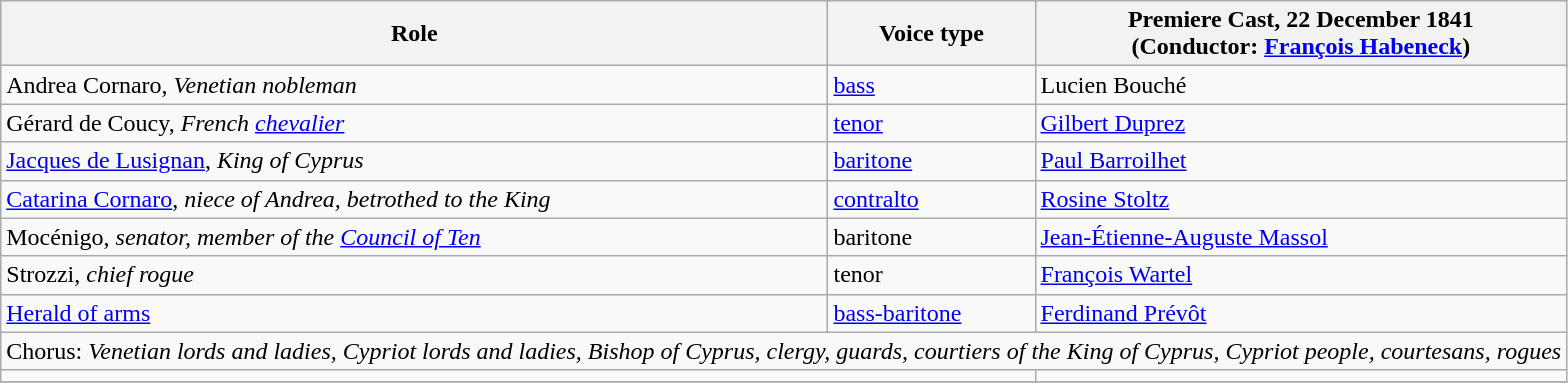<table class="wikitable">
<tr>
<th>Role</th>
<th>Voice type</th>
<th>Premiere Cast, 22 December 1841<br>(Conductor: <a href='#'>François&nbsp;Habeneck</a>)</th>
</tr>
<tr>
<td>Andrea Cornaro, <em>Venetian nobleman</em></td>
<td><a href='#'>bass</a></td>
<td>Lucien Bouché</td>
</tr>
<tr>
<td>Gérard de Coucy, <em>French <a href='#'>chevalier</a></em></td>
<td><a href='#'>tenor</a></td>
<td><a href='#'>Gilbert Duprez</a></td>
</tr>
<tr>
<td><a href='#'>Jacques de Lusignan</a>, <em>King of Cyprus</em></td>
<td><a href='#'>baritone</a></td>
<td><a href='#'>Paul Barroilhet</a></td>
</tr>
<tr>
<td><a href='#'>Catarina Cornaro</a>, <em>niece of Andrea, betrothed to the King</em></td>
<td><a href='#'>contralto</a></td>
<td><a href='#'>Rosine Stoltz</a></td>
</tr>
<tr>
<td>Mocénigo, <em>senator, member of the <a href='#'>Council of Ten</a></em></td>
<td>baritone</td>
<td><a href='#'>Jean-Étienne-Auguste Massol</a></td>
</tr>
<tr>
<td>Strozzi, <em>chief rogue</em></td>
<td>tenor</td>
<td><a href='#'>François Wartel</a></td>
</tr>
<tr>
<td><a href='#'>Herald of arms</a></td>
<td><a href='#'>bass-baritone</a></td>
<td><a href='#'>Ferdinand Prévôt</a></td>
</tr>
<tr>
<td colspan="3">Chorus: <em>Venetian lords and ladies, Cypriot lords and ladies, Bishop of Cyprus, clergy, guards, courtiers of the King of Cyprus, Cypriot people, courtesans, rogues</em></td>
</tr>
<tr>
<td colspan="2"></td>
<td valign="bottom"></td>
</tr>
<tr>
</tr>
</table>
